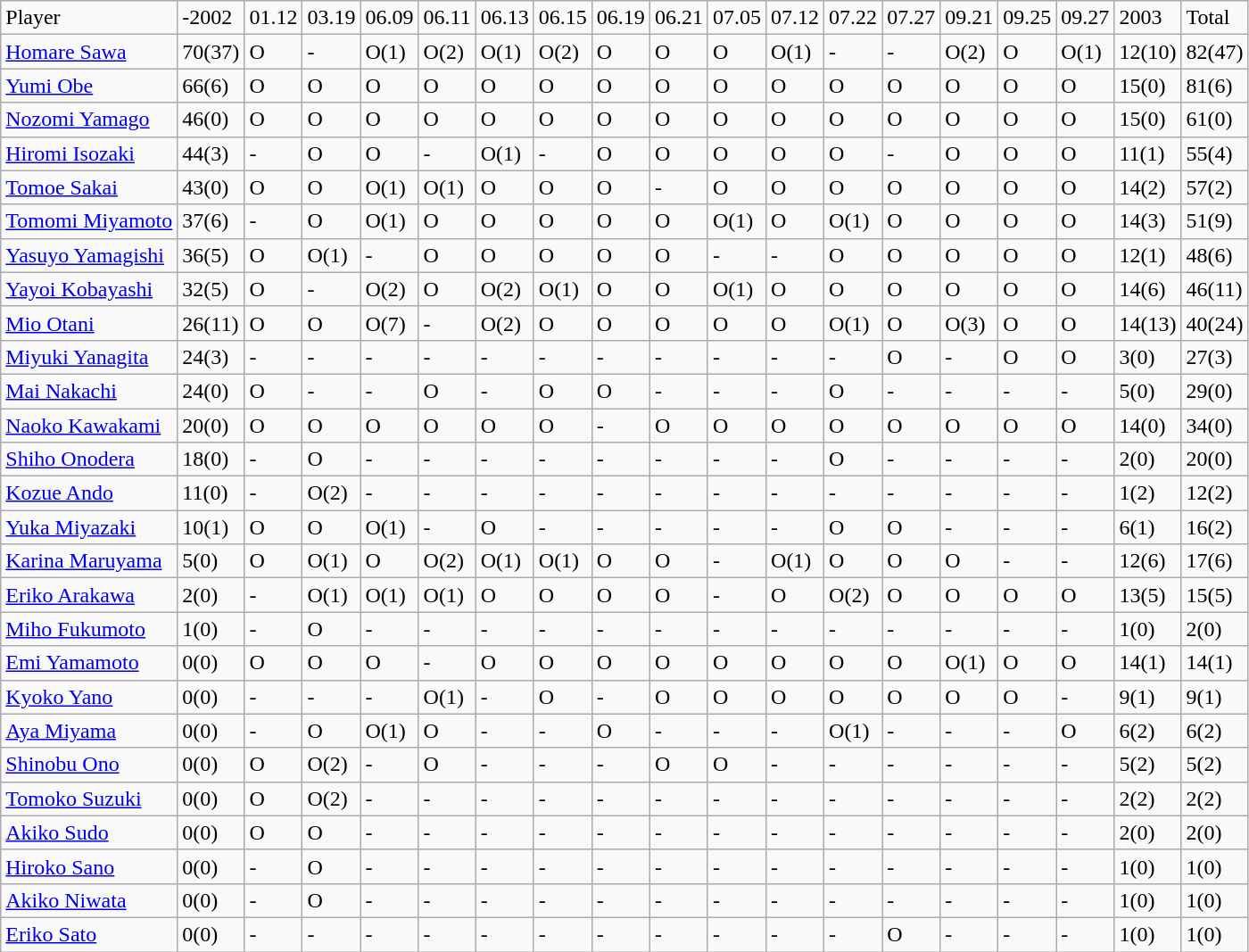<table class="wikitable" style="text-align:left;">
<tr>
<td>Player</td>
<td>-2002</td>
<td>01.12</td>
<td>03.19</td>
<td>06.09</td>
<td>06.11</td>
<td>06.13</td>
<td>06.15</td>
<td>06.19</td>
<td>06.21</td>
<td>07.05</td>
<td>07.12</td>
<td>07.22</td>
<td>07.27</td>
<td>09.21</td>
<td>09.25</td>
<td>09.27</td>
<td>2003</td>
<td>Total</td>
</tr>
<tr>
<td><a href='#'>Homare Sawa</a></td>
<td>70(37)</td>
<td>O</td>
<td>-</td>
<td>O(1)</td>
<td>O(2)</td>
<td>O(1)</td>
<td>O(2)</td>
<td>O</td>
<td>O</td>
<td>O</td>
<td>O(1)</td>
<td>-</td>
<td>-</td>
<td>O(2)</td>
<td>O</td>
<td>O(1)</td>
<td>12(10)</td>
<td>82(47)</td>
</tr>
<tr>
<td><a href='#'>Yumi Obe</a></td>
<td>66(6)</td>
<td>O</td>
<td>O</td>
<td>O</td>
<td>O</td>
<td>O</td>
<td>O</td>
<td>O</td>
<td>O</td>
<td>O</td>
<td>O</td>
<td>O</td>
<td>O</td>
<td>O</td>
<td>O</td>
<td>O</td>
<td>15(0)</td>
<td>81(6)</td>
</tr>
<tr>
<td><a href='#'>Nozomi Yamago</a></td>
<td>46(0)</td>
<td>O</td>
<td>O</td>
<td>O</td>
<td>O</td>
<td>O</td>
<td>O</td>
<td>O</td>
<td>O</td>
<td>O</td>
<td>O</td>
<td>O</td>
<td>O</td>
<td>O</td>
<td>O</td>
<td>O</td>
<td>15(0)</td>
<td>61(0)</td>
</tr>
<tr>
<td><a href='#'>Hiromi Isozaki</a></td>
<td>44(3)</td>
<td>-</td>
<td>O</td>
<td>O</td>
<td>-</td>
<td>O(1)</td>
<td>-</td>
<td>O</td>
<td>O</td>
<td>O</td>
<td>O</td>
<td>O</td>
<td>-</td>
<td>O</td>
<td>O</td>
<td>O</td>
<td>11(1)</td>
<td>55(4)</td>
</tr>
<tr>
<td><a href='#'>Tomoe Sakai</a></td>
<td>43(0)</td>
<td>O</td>
<td>O</td>
<td>O(1)</td>
<td>O(1)</td>
<td>O</td>
<td>O</td>
<td>O</td>
<td>-</td>
<td>O</td>
<td>O</td>
<td>O</td>
<td>O</td>
<td>O</td>
<td>O</td>
<td>O</td>
<td>14(2)</td>
<td>57(2)</td>
</tr>
<tr>
<td><a href='#'>Tomomi Miyamoto</a></td>
<td>37(6)</td>
<td>-</td>
<td>O</td>
<td>O(1)</td>
<td>O</td>
<td>O</td>
<td>O</td>
<td>O</td>
<td>O</td>
<td>O(1)</td>
<td>O</td>
<td>O(1)</td>
<td>O</td>
<td>O</td>
<td>O</td>
<td>O</td>
<td>14(3)</td>
<td>51(9)</td>
</tr>
<tr>
<td><a href='#'>Yasuyo Yamagishi</a></td>
<td>36(5)</td>
<td>O</td>
<td>O(1)</td>
<td>-</td>
<td>O</td>
<td>O</td>
<td>O</td>
<td>O</td>
<td>O</td>
<td>-</td>
<td>-</td>
<td>O</td>
<td>O</td>
<td>O</td>
<td>O</td>
<td>O</td>
<td>12(1)</td>
<td>48(6)</td>
</tr>
<tr>
<td><a href='#'>Yayoi Kobayashi</a></td>
<td>32(5)</td>
<td>O</td>
<td>-</td>
<td>O(2)</td>
<td>O</td>
<td>O(2)</td>
<td>O(1)</td>
<td>O</td>
<td>O</td>
<td>O(1)</td>
<td>O</td>
<td>O</td>
<td>O</td>
<td>O</td>
<td>O</td>
<td>O</td>
<td>14(6)</td>
<td>46(11)</td>
</tr>
<tr>
<td><a href='#'>Mio Otani</a></td>
<td>26(11)</td>
<td>O</td>
<td>O</td>
<td>O(7)</td>
<td>-</td>
<td>O(2)</td>
<td>O</td>
<td>O</td>
<td>O</td>
<td>O</td>
<td>O</td>
<td>O(1)</td>
<td>O</td>
<td>O(3)</td>
<td>O</td>
<td>O</td>
<td>14(13)</td>
<td>40(24)</td>
</tr>
<tr>
<td><a href='#'>Miyuki Yanagita</a></td>
<td>24(3)</td>
<td>-</td>
<td>-</td>
<td>-</td>
<td>-</td>
<td>-</td>
<td>-</td>
<td>-</td>
<td>-</td>
<td>-</td>
<td>-</td>
<td>-</td>
<td>O</td>
<td>-</td>
<td>O</td>
<td>O</td>
<td>3(0)</td>
<td>27(3)</td>
</tr>
<tr>
<td><a href='#'>Mai Nakachi</a></td>
<td>24(0)</td>
<td>O</td>
<td>-</td>
<td>-</td>
<td>O</td>
<td>-</td>
<td>O</td>
<td>O</td>
<td>-</td>
<td>-</td>
<td>-</td>
<td>O</td>
<td>-</td>
<td>-</td>
<td>-</td>
<td>-</td>
<td>5(0)</td>
<td>29(0)</td>
</tr>
<tr>
<td><a href='#'>Naoko Kawakami</a></td>
<td>20(0)</td>
<td>O</td>
<td>O</td>
<td>O</td>
<td>O</td>
<td>O</td>
<td>O</td>
<td>-</td>
<td>O</td>
<td>O</td>
<td>O</td>
<td>O</td>
<td>O</td>
<td>O</td>
<td>O</td>
<td>O</td>
<td>14(0)</td>
<td>34(0)</td>
</tr>
<tr>
<td><a href='#'>Shiho Onodera</a></td>
<td>18(0)</td>
<td>-</td>
<td>O</td>
<td>-</td>
<td>-</td>
<td>-</td>
<td>-</td>
<td>-</td>
<td>-</td>
<td>-</td>
<td>-</td>
<td>O</td>
<td>-</td>
<td>-</td>
<td>-</td>
<td>-</td>
<td>2(0)</td>
<td>20(0)</td>
</tr>
<tr>
<td><a href='#'>Kozue Ando</a></td>
<td>11(0)</td>
<td>-</td>
<td>O(2)</td>
<td>-</td>
<td>-</td>
<td>-</td>
<td>-</td>
<td>-</td>
<td>-</td>
<td>-</td>
<td>-</td>
<td>-</td>
<td>-</td>
<td>-</td>
<td>-</td>
<td>-</td>
<td>1(2)</td>
<td>12(2)</td>
</tr>
<tr>
<td><a href='#'>Yuka Miyazaki</a></td>
<td>10(1)</td>
<td>O</td>
<td>O</td>
<td>O(1)</td>
<td>-</td>
<td>O</td>
<td>-</td>
<td>-</td>
<td>-</td>
<td>-</td>
<td>-</td>
<td>O</td>
<td>O</td>
<td>-</td>
<td>-</td>
<td>-</td>
<td>6(1)</td>
<td>16(2)</td>
</tr>
<tr>
<td><a href='#'>Karina Maruyama</a></td>
<td>5(0)</td>
<td>O</td>
<td>O(1)</td>
<td>O</td>
<td>O(2)</td>
<td>O(1)</td>
<td>O(1)</td>
<td>O</td>
<td>O</td>
<td>-</td>
<td>O(1)</td>
<td>O</td>
<td>O</td>
<td>O</td>
<td>-</td>
<td>-</td>
<td>12(6)</td>
<td>17(6)</td>
</tr>
<tr>
<td><a href='#'>Eriko Arakawa</a></td>
<td>2(0)</td>
<td>-</td>
<td>O(1)</td>
<td>O(1)</td>
<td>O(1)</td>
<td>O</td>
<td>O</td>
<td>O</td>
<td>O</td>
<td>-</td>
<td>O</td>
<td>O(2)</td>
<td>O</td>
<td>O</td>
<td>O</td>
<td>O</td>
<td>13(5)</td>
<td>15(5)</td>
</tr>
<tr>
<td><a href='#'>Miho Fukumoto</a></td>
<td>1(0)</td>
<td>-</td>
<td>O</td>
<td>-</td>
<td>-</td>
<td>-</td>
<td>-</td>
<td>-</td>
<td>-</td>
<td>-</td>
<td>-</td>
<td>-</td>
<td>-</td>
<td>-</td>
<td>-</td>
<td>-</td>
<td>1(0)</td>
<td>2(0)</td>
</tr>
<tr>
<td><a href='#'>Emi Yamamoto</a></td>
<td>0(0)</td>
<td>O</td>
<td>O</td>
<td>O</td>
<td>-</td>
<td>O</td>
<td>O</td>
<td>O</td>
<td>O</td>
<td>O</td>
<td>O</td>
<td>O</td>
<td>O</td>
<td>O(1)</td>
<td>O</td>
<td>O</td>
<td>14(1)</td>
<td>14(1)</td>
</tr>
<tr>
<td><a href='#'>Kyoko Yano</a></td>
<td>0(0)</td>
<td>-</td>
<td>-</td>
<td>-</td>
<td>O(1)</td>
<td>-</td>
<td>O</td>
<td>-</td>
<td>O</td>
<td>O</td>
<td>O</td>
<td>O</td>
<td>O</td>
<td>O</td>
<td>O</td>
<td>-</td>
<td>9(1)</td>
<td>9(1)</td>
</tr>
<tr>
<td><a href='#'>Aya Miyama</a></td>
<td>0(0)</td>
<td>-</td>
<td>O</td>
<td>O(1)</td>
<td>O</td>
<td>-</td>
<td>-</td>
<td>O</td>
<td>-</td>
<td>-</td>
<td>-</td>
<td>O(1)</td>
<td>-</td>
<td>-</td>
<td>-</td>
<td>O</td>
<td>6(2)</td>
<td>6(2)</td>
</tr>
<tr>
<td><a href='#'>Shinobu Ono</a></td>
<td>0(0)</td>
<td>O</td>
<td>O(2)</td>
<td>-</td>
<td>O</td>
<td>-</td>
<td>-</td>
<td>-</td>
<td>O</td>
<td>O</td>
<td>-</td>
<td>-</td>
<td>-</td>
<td>-</td>
<td>-</td>
<td>-</td>
<td>5(2)</td>
<td>5(2)</td>
</tr>
<tr>
<td><a href='#'>Tomoko Suzuki</a></td>
<td>0(0)</td>
<td>O</td>
<td>O(2)</td>
<td>-</td>
<td>-</td>
<td>-</td>
<td>-</td>
<td>-</td>
<td>-</td>
<td>-</td>
<td>-</td>
<td>-</td>
<td>-</td>
<td>-</td>
<td>-</td>
<td>-</td>
<td>2(2)</td>
<td>2(2)</td>
</tr>
<tr>
<td><a href='#'>Akiko Sudo</a></td>
<td>0(0)</td>
<td>O</td>
<td>O</td>
<td>-</td>
<td>-</td>
<td>-</td>
<td>-</td>
<td>-</td>
<td>-</td>
<td>-</td>
<td>-</td>
<td>-</td>
<td>-</td>
<td>-</td>
<td>-</td>
<td>-</td>
<td>2(0)</td>
<td>2(0)</td>
</tr>
<tr>
<td><a href='#'>Hiroko Sano</a></td>
<td>0(0)</td>
<td>-</td>
<td>O</td>
<td>-</td>
<td>-</td>
<td>-</td>
<td>-</td>
<td>-</td>
<td>-</td>
<td>-</td>
<td>-</td>
<td>-</td>
<td>-</td>
<td>-</td>
<td>-</td>
<td>-</td>
<td>1(0)</td>
<td>1(0)</td>
</tr>
<tr>
<td><a href='#'>Akiko Niwata</a></td>
<td>0(0)</td>
<td>-</td>
<td>O</td>
<td>-</td>
<td>-</td>
<td>-</td>
<td>-</td>
<td>-</td>
<td>-</td>
<td>-</td>
<td>-</td>
<td>-</td>
<td>-</td>
<td>-</td>
<td>-</td>
<td>-</td>
<td>1(0)</td>
<td>1(0)</td>
</tr>
<tr>
<td><a href='#'>Eriko Sato</a></td>
<td>0(0)</td>
<td>-</td>
<td>-</td>
<td>-</td>
<td>-</td>
<td>-</td>
<td>-</td>
<td>-</td>
<td>-</td>
<td>-</td>
<td>-</td>
<td>-</td>
<td>O</td>
<td>-</td>
<td>-</td>
<td>-</td>
<td>1(0)</td>
<td>1(0)</td>
</tr>
</table>
